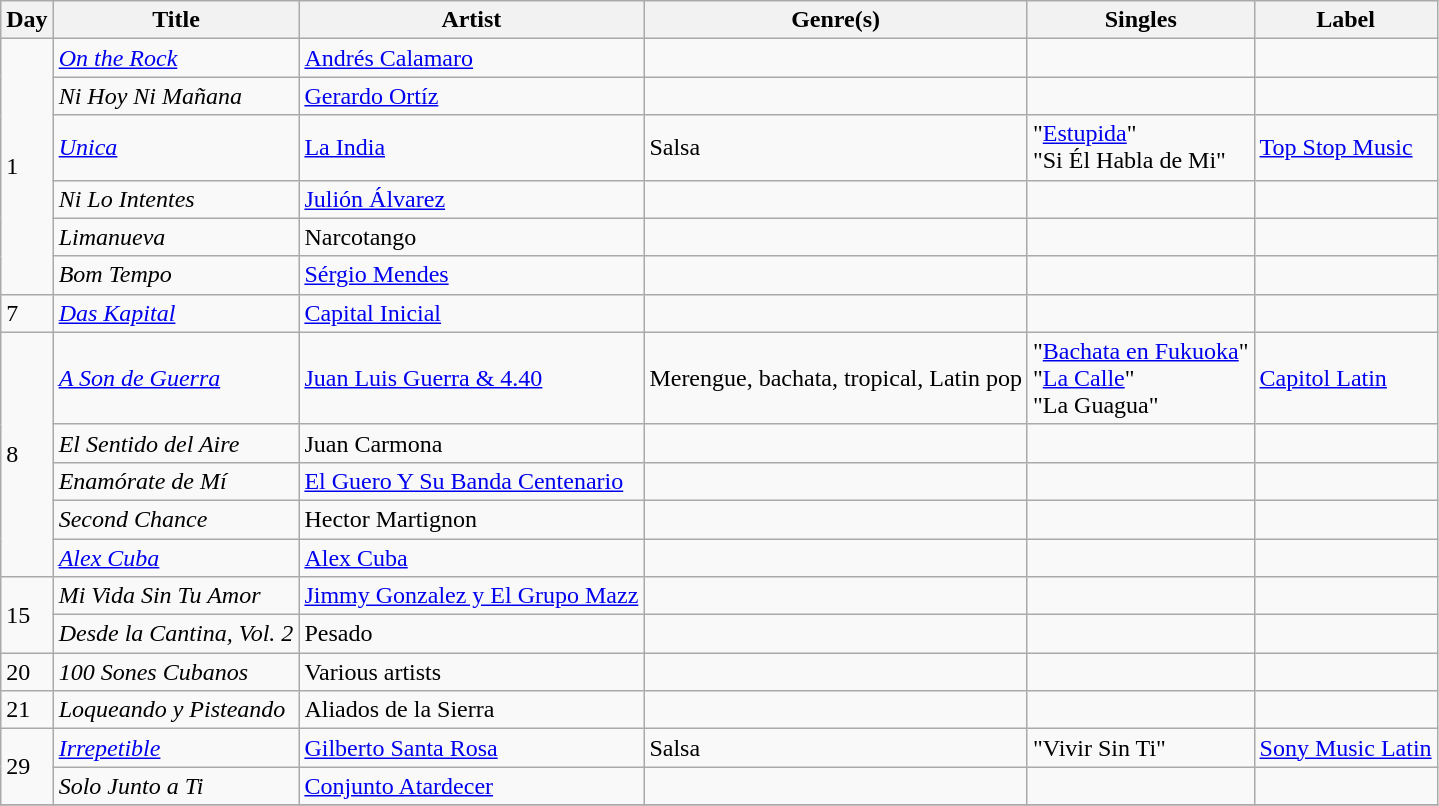<table class="wikitable sortable" style="text-align: left;">
<tr>
<th>Day</th>
<th>Title</th>
<th>Artist</th>
<th>Genre(s)</th>
<th>Singles</th>
<th>Label</th>
</tr>
<tr>
<td rowspan="6">1</td>
<td><em><a href='#'>On the Rock</a></em></td>
<td><a href='#'>Andrés Calamaro</a></td>
<td></td>
<td></td>
<td></td>
</tr>
<tr>
<td><em>Ni Hoy Ni Mañana</em></td>
<td><a href='#'>Gerardo Ortíz</a></td>
<td></td>
<td></td>
<td></td>
</tr>
<tr>
<td><em><a href='#'>Unica</a></em></td>
<td><a href='#'>La India</a></td>
<td>Salsa</td>
<td>"<a href='#'>Estupida</a>"<br>"Si Él Habla de Mi"</td>
<td><a href='#'>Top Stop Music</a></td>
</tr>
<tr>
<td><em>Ni Lo Intentes</em></td>
<td><a href='#'>Julión Álvarez</a></td>
<td></td>
<td></td>
<td></td>
</tr>
<tr>
<td><em>Limanueva</em></td>
<td>Narcotango</td>
<td></td>
<td></td>
<td></td>
</tr>
<tr>
<td><em>Bom Tempo</em></td>
<td><a href='#'>Sérgio Mendes</a></td>
<td></td>
<td></td>
<td></td>
</tr>
<tr>
<td>7</td>
<td><em><a href='#'>Das Kapital</a></em></td>
<td><a href='#'>Capital Inicial</a></td>
<td></td>
<td></td>
<td></td>
</tr>
<tr>
<td rowspan="5">8</td>
<td><em><a href='#'>A Son de Guerra</a></em></td>
<td><a href='#'>Juan Luis Guerra & 4.40</a></td>
<td>Merengue, bachata, tropical, Latin pop</td>
<td>"<a href='#'>Bachata en Fukuoka</a>"<br>"<a href='#'>La Calle</a>"<br>"La Guagua"</td>
<td><a href='#'>Capitol Latin</a></td>
</tr>
<tr>
<td><em>El Sentido del Aire</em></td>
<td>Juan Carmona</td>
<td></td>
<td></td>
<td></td>
</tr>
<tr>
<td><em>Enamórate de Mí</em></td>
<td><a href='#'>El Guero Y Su Banda Centenario</a></td>
<td></td>
<td></td>
<td></td>
</tr>
<tr>
<td><em>Second Chance</em></td>
<td>Hector Martignon</td>
<td></td>
<td></td>
<td></td>
</tr>
<tr>
<td><em><a href='#'>Alex Cuba</a></em></td>
<td><a href='#'>Alex Cuba</a></td>
<td></td>
<td></td>
<td></td>
</tr>
<tr>
<td rowspan="2">15</td>
<td><em>Mi Vida Sin Tu Amor</em></td>
<td><a href='#'>Jimmy Gonzalez y El Grupo Mazz</a></td>
<td></td>
<td></td>
<td></td>
</tr>
<tr>
<td><em>Desde la Cantina, Vol. 2</em></td>
<td>Pesado</td>
<td></td>
<td></td>
<td></td>
</tr>
<tr>
<td>20</td>
<td><em>100 Sones Cubanos</em></td>
<td>Various artists</td>
<td></td>
<td></td>
<td></td>
</tr>
<tr>
<td>21</td>
<td><em>Loqueando y Pisteando</em></td>
<td>Aliados de la Sierra</td>
<td></td>
<td></td>
<td></td>
</tr>
<tr>
<td rowspan="2">29</td>
<td><em><a href='#'>Irrepetible</a></em></td>
<td><a href='#'>Gilberto Santa Rosa</a></td>
<td>Salsa</td>
<td>"Vivir Sin Ti"</td>
<td><a href='#'>Sony Music Latin</a></td>
</tr>
<tr>
<td><em>Solo Junto a Ti</em></td>
<td><a href='#'>Conjunto Atardecer</a></td>
<td></td>
<td></td>
<td></td>
</tr>
<tr>
</tr>
</table>
